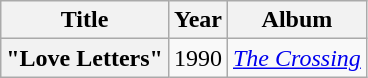<table class="wikitable plainrowheaders" style="text-align:center;" border="1">
<tr>
<th scope="col">Title</th>
<th scope="col">Year</th>
<th scope="col">Album</th>
</tr>
<tr>
<th scope="row">"Love Letters"</th>
<td rowspan="3">1990</td>
<td><em><a href='#'>The Crossing</a></em></td>
</tr>
</table>
